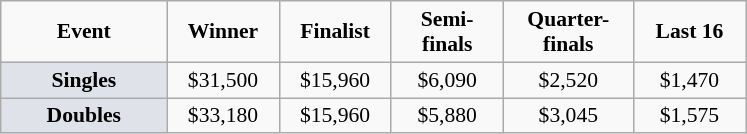<table class="wikitable" style="font-size:90%; text-align:center">
<tr>
<td width="104px"><strong>Event</strong></td>
<td width="68px"><strong>Winner</strong></td>
<td width="68px"><strong>Finalist</strong></td>
<td width="68px"><strong>Semi-finals</strong></td>
<td width="80px"><strong>Quarter-finals</strong></td>
<td width="68px"><strong>Last 16</strong></td>
</tr>
<tr>
<td bgcolor="#dfe2e9"><strong>Singles</strong></td>
<td>$31,500</td>
<td>$15,960</td>
<td>$6,090</td>
<td>$2,520</td>
<td>$1,470</td>
</tr>
<tr>
<td bgcolor="#dfe2e9"><strong>Doubles</strong></td>
<td>$33,180</td>
<td>$15,960</td>
<td>$5,880</td>
<td>$3,045</td>
<td>$1,575</td>
</tr>
</table>
